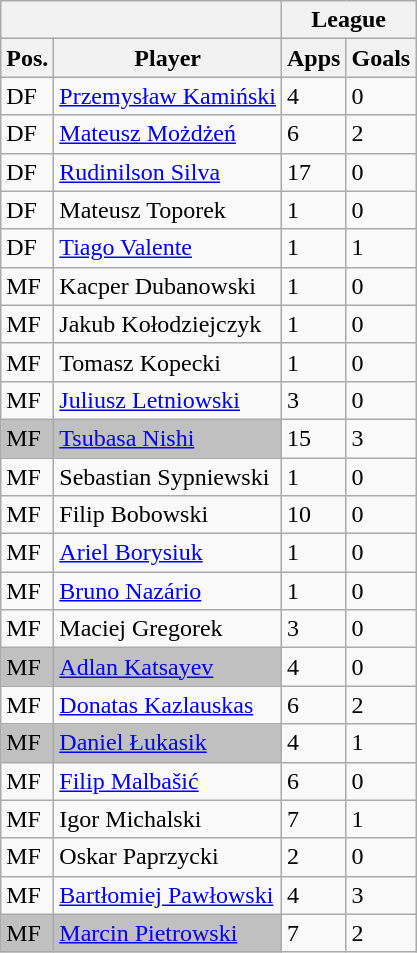<table class="wikitable" style="display: inline-table;">
<tr>
<th colspan="2"></th>
<th colspan="2">League</th>
</tr>
<tr>
<th>Pos.</th>
<th>Player</th>
<th>Apps</th>
<th>Goals</th>
</tr>
<tr>
<td>DF</td>
<td><a href='#'>Przemysław Kamiński</a></td>
<td>4</td>
<td>0</td>
</tr>
<tr>
<td>DF</td>
<td><a href='#'>Mateusz Możdżeń</a></td>
<td>6</td>
<td>2</td>
</tr>
<tr>
<td>DF</td>
<td><a href='#'>Rudinilson Silva</a></td>
<td>17</td>
<td>0</td>
</tr>
<tr>
<td>DF</td>
<td>Mateusz Toporek</td>
<td>1</td>
<td>0</td>
</tr>
<tr>
<td>DF</td>
<td><a href='#'>Tiago Valente</a></td>
<td>1</td>
<td>1</td>
</tr>
<tr>
<td>MF</td>
<td>Kacper Dubanowski</td>
<td>1</td>
<td>0</td>
</tr>
<tr>
<td>MF</td>
<td>Jakub Kołodziejczyk</td>
<td>1</td>
<td>0</td>
</tr>
<tr>
<td>MF</td>
<td>Tomasz Kopecki</td>
<td>1</td>
<td>0</td>
</tr>
<tr>
<td>MF</td>
<td><a href='#'>Juliusz Letniowski</a></td>
<td>3</td>
<td>0</td>
</tr>
<tr>
<td bgcolor=silver >MF</td>
<td bgcolor=silver ><a href='#'>Tsubasa Nishi</a></td>
<td>15</td>
<td>3</td>
</tr>
<tr>
<td>MF</td>
<td>Sebastian Sypniewski</td>
<td>1</td>
<td>0</td>
</tr>
<tr>
<td>MF</td>
<td>Filip Bobowski</td>
<td>10</td>
<td>0</td>
</tr>
<tr>
<td>MF</td>
<td><a href='#'>Ariel Borysiuk</a></td>
<td>1</td>
<td>0</td>
</tr>
<tr>
<td>MF</td>
<td><a href='#'>Bruno Nazário</a></td>
<td>1</td>
<td>0</td>
</tr>
<tr>
<td>MF</td>
<td>Maciej Gregorek</td>
<td>3</td>
<td>0</td>
</tr>
<tr>
<td bgcolor=silver >MF</td>
<td bgcolor=silver ><a href='#'>Adlan Katsayev</a></td>
<td>4</td>
<td>0</td>
</tr>
<tr>
<td>MF</td>
<td><a href='#'>Donatas Kazlauskas</a></td>
<td>6</td>
<td>2</td>
</tr>
<tr>
<td bgcolor=silver >MF</td>
<td bgcolor=silver ><a href='#'>Daniel Łukasik</a></td>
<td>4</td>
<td>1</td>
</tr>
<tr>
<td>MF</td>
<td><a href='#'>Filip Malbašić</a></td>
<td>6</td>
<td>0</td>
</tr>
<tr>
<td>MF</td>
<td>Igor Michalski</td>
<td>7</td>
<td>1</td>
</tr>
<tr>
<td>MF</td>
<td>Oskar Paprzycki</td>
<td>2</td>
<td>0</td>
</tr>
<tr>
<td>MF</td>
<td><a href='#'>Bartłomiej Pawłowski</a></td>
<td>4</td>
<td>3</td>
</tr>
<tr>
<td bgcolor=silver >MF</td>
<td bgcolor=silver ><a href='#'>Marcin Pietrowski</a></td>
<td>7</td>
<td>2</td>
</tr>
</table>
